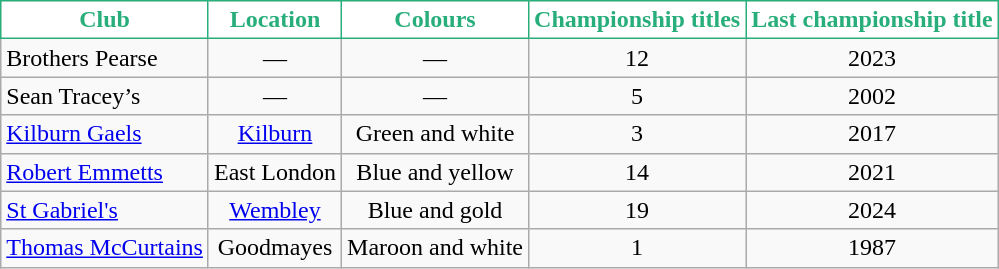<table class="wikitable sortable" style="text-align:center;">
<tr>
<th style="background:white;color:#28AE7B;border:1px solid #28AE7B">Club</th>
<th style="background:white;color:#28AE7B;border:1px solid #28AE7B">Location</th>
<th style="background:white;color:#28AE7B;border:1px solid #28AE7B">Colours</th>
<th style="background:white;color:#28AE7B;border:1px solid #28AE7B">Championship titles</th>
<th style="background:white;color:#28AE7B;border:1px solid #28AE7B">Last championship title</th>
</tr>
<tr>
<td style="text-align:left"> Brothers Pearse</td>
<td>—</td>
<td>—</td>
<td>12</td>
<td>2023</td>
</tr>
<tr>
<td style="text-align:left"> Sean Tracey’s</td>
<td>—</td>
<td>—</td>
<td>5</td>
<td>2002</td>
</tr>
<tr>
<td style="text-align:left"> <a href='#'>Kilburn Gaels</a></td>
<td><a href='#'>Kilburn</a></td>
<td>Green and white</td>
<td>3</td>
<td>2017</td>
</tr>
<tr>
<td style="text-align:left"> <a href='#'>Robert Emmetts</a></td>
<td>East London</td>
<td>Blue and yellow</td>
<td>14</td>
<td>2021</td>
</tr>
<tr>
<td style="text-align:left"> <a href='#'>St Gabriel's</a></td>
<td><a href='#'>Wembley</a></td>
<td>Blue and gold</td>
<td>19</td>
<td>2024</td>
</tr>
<tr>
<td style="text-align:left"> <a href='#'>Thomas McCurtains</a></td>
<td>Goodmayes</td>
<td>Maroon and white</td>
<td>1</td>
<td>1987</td>
</tr>
</table>
